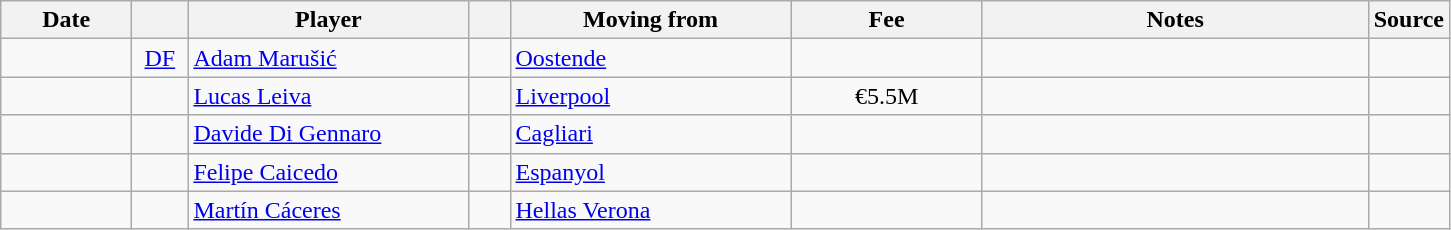<table class="wikitable sortable">
<tr>
<th style="width:80px;">Date</th>
<th style="width:30px;"></th>
<th style="width:180px;">Player</th>
<th style="width:20px;"></th>
<th style="width:180px;">Moving from</th>
<th style="width:120px;" class="unsortable">Fee</th>
<th style="width:250px;" class="unsortable">Notes</th>
<th style="width:20px;">Source</th>
</tr>
<tr>
<td></td>
<td align=center><a href='#'>DF</a></td>
<td> <a href='#'>Adam Marušić</a></td>
<td align=center></td>
<td> <a href='#'>Oostende</a></td>
<td align=center></td>
<td align=center></td>
<td></td>
</tr>
<tr>
<td></td>
<td align=center></td>
<td> <a href='#'>Lucas Leiva</a></td>
<td align=center></td>
<td> <a href='#'>Liverpool</a></td>
<td align=center>€5.5M</td>
<td align=center></td>
<td></td>
</tr>
<tr>
<td></td>
<td align=center></td>
<td> <a href='#'>Davide Di Gennaro</a></td>
<td align=center></td>
<td> <a href='#'>Cagliari</a></td>
<td align=center></td>
<td align=center></td>
<td></td>
</tr>
<tr>
<td></td>
<td align=center></td>
<td> <a href='#'>Felipe Caicedo</a></td>
<td align=center></td>
<td> <a href='#'>Espanyol</a></td>
<td align=center></td>
<td align=center></td>
<td></td>
</tr>
<tr>
<td></td>
<td align=center></td>
<td> <a href='#'>Martín Cáceres</a></td>
<td align=center></td>
<td> <a href='#'>Hellas Verona</a></td>
<td align=center></td>
<td align=center></td>
<td></td>
</tr>
</table>
